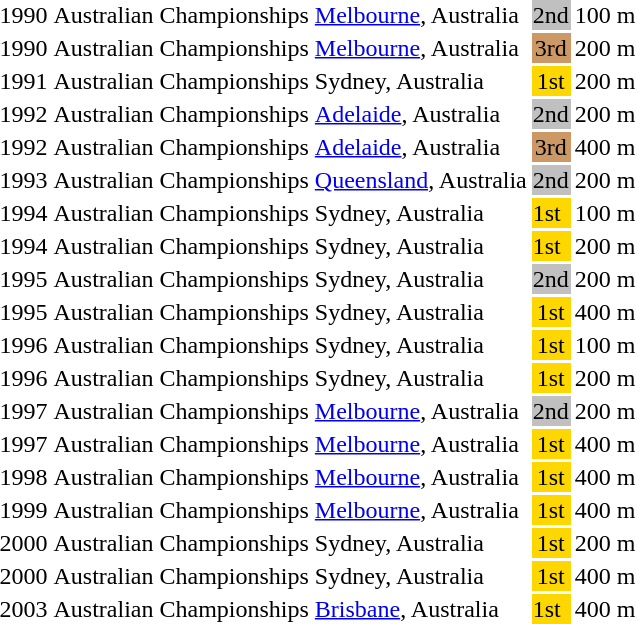<table>
<tr>
<td>1990</td>
<td>Australian Championships</td>
<td><a href='#'>Melbourne</a>, Australia</td>
<td style="background:silver;">2nd</td>
<td>100 m</td>
</tr>
<tr>
<td>1990</td>
<td>Australian Championships</td>
<td><a href='#'>Melbourne</a>, Australia</td>
<td style="background:#c96; text-align:center;">3rd</td>
<td>200 m</td>
</tr>
<tr>
<td>1991</td>
<td>Australian Championships</td>
<td>Sydney, Australia</td>
<td style="background:gold; text-align:center;">1st</td>
<td>200 m</td>
</tr>
<tr>
<td>1992</td>
<td>Australian Championships</td>
<td><a href='#'>Adelaide</a>, Australia</td>
<td style="background:silver; text-align:center;">2nd</td>
<td>200 m</td>
</tr>
<tr>
<td>1992</td>
<td>Australian Championships</td>
<td><a href='#'>Adelaide</a>, Australia</td>
<td style="background:#c96; text-align:center;">3rd</td>
<td>400 m</td>
</tr>
<tr>
<td>1993</td>
<td>Australian Championships</td>
<td><a href='#'>Queensland</a>, Australia</td>
<td style="background:silver; text-align:center;">2nd</td>
<td>200 m</td>
</tr>
<tr>
<td>1994</td>
<td>Australian Championships</td>
<td>Sydney, Australia</td>
<td style="background:gold;">1st</td>
<td>100 m</td>
</tr>
<tr>
<td>1994</td>
<td>Australian Championships</td>
<td>Sydney, Australia</td>
<td style="background:gold;">1st</td>
<td>200 m</td>
</tr>
<tr>
<td>1995</td>
<td>Australian Championships</td>
<td>Sydney, Australia</td>
<td style="background:silver; text-align:center;">2nd</td>
<td>200 m</td>
</tr>
<tr>
<td>1995</td>
<td>Australian Championships</td>
<td>Sydney, Australia</td>
<td style="background:gold; text-align:center;">1st</td>
<td>400 m</td>
</tr>
<tr>
<td>1996</td>
<td>Australian Championships</td>
<td>Sydney, Australia</td>
<td style="background:gold; text-align:center;">1st</td>
<td>100 m</td>
</tr>
<tr>
<td>1996</td>
<td>Australian Championships</td>
<td>Sydney, Australia</td>
<td style="background:gold; text-align:center;">1st</td>
<td>200 m</td>
</tr>
<tr>
<td>1997</td>
<td>Australian Championships</td>
<td><a href='#'>Melbourne</a>, Australia</td>
<td style="background:silver; text-align:center;">2nd</td>
<td>200 m</td>
</tr>
<tr>
<td>1997</td>
<td>Australian Championships</td>
<td><a href='#'>Melbourne</a>, Australia</td>
<td style="background:gold; text-align:center;">1st</td>
<td>400 m</td>
</tr>
<tr>
<td>1998</td>
<td>Australian Championships</td>
<td><a href='#'>Melbourne</a>, Australia</td>
<td style="background:gold; text-align:center;">1st</td>
<td>400 m</td>
</tr>
<tr>
<td>1999</td>
<td>Australian Championships</td>
<td><a href='#'>Melbourne</a>, Australia</td>
<td style="background:gold; text-align:center;">1st</td>
<td>400 m</td>
</tr>
<tr>
<td>2000</td>
<td>Australian Championships</td>
<td>Sydney, Australia</td>
<td style="background:gold; text-align:center;">1st</td>
<td>200 m</td>
</tr>
<tr>
<td>2000</td>
<td>Australian Championships</td>
<td>Sydney, Australia</td>
<td style="background:gold; text-align:center;">1st</td>
<td>400 m</td>
</tr>
<tr>
<td>2003</td>
<td>Australian Championships</td>
<td><a href='#'>Brisbane</a>, Australia</td>
<td style="background:gold;">1st</td>
<td>400 m</td>
</tr>
</table>
